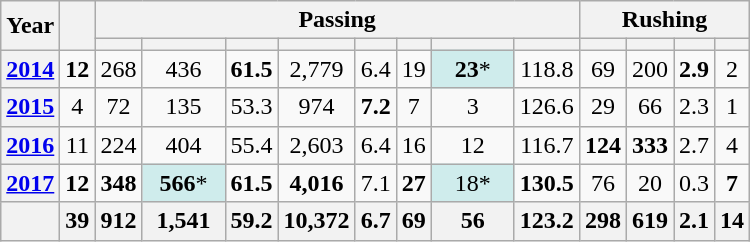<table class="wikitable" style="text-align:center;">
<tr>
<th rowspan="2">Year</th>
<th rowspan="2"></th>
<th colspan="8">Passing</th>
<th colspan="4">Rushing</th>
</tr>
<tr>
<th></th>
<th></th>
<th></th>
<th></th>
<th></th>
<th></th>
<th></th>
<th></th>
<th></th>
<th></th>
<th></th>
<th></th>
</tr>
<tr>
<th><a href='#'>2014</a></th>
<td><strong>12</strong></td>
<td>268</td>
<td>436</td>
<td><strong>61.5</strong></td>
<td>2,779</td>
<td>6.4</td>
<td>19</td>
<td style="background:#cfecec; width:3em;"><strong>23</strong>*</td>
<td>118.8</td>
<td>69</td>
<td>200</td>
<td><strong>2.9</strong></td>
<td>2</td>
</tr>
<tr>
<th><a href='#'>2015</a></th>
<td>4</td>
<td>72</td>
<td>135</td>
<td>53.3</td>
<td>974</td>
<td><strong>7.2</strong></td>
<td>7</td>
<td>3</td>
<td>126.6</td>
<td>29</td>
<td>66</td>
<td>2.3</td>
<td>1</td>
</tr>
<tr>
<th><a href='#'>2016</a></th>
<td>11</td>
<td>224</td>
<td>404</td>
<td>55.4</td>
<td>2,603</td>
<td>6.4</td>
<td>16</td>
<td>12</td>
<td>116.7</td>
<td><strong>124</strong></td>
<td><strong>333</strong></td>
<td>2.7</td>
<td>4</td>
</tr>
<tr>
<th><a href='#'>2017</a></th>
<td><strong>12</strong></td>
<td><strong>348</strong></td>
<td style="background:#cfecec; width:3em;"><strong>566</strong>*</td>
<td><strong>61.5</strong></td>
<td><strong>4,016</strong></td>
<td>7.1</td>
<td><strong>27</strong></td>
<td style="background:#cfecec; width:3em;">18*</td>
<td><strong>130.5</strong></td>
<td>76</td>
<td>20</td>
<td>0.3</td>
<td><strong>7</strong></td>
</tr>
<tr class="sortbottom" style="background:#eee;">
<th></th>
<th>39</th>
<th>912</th>
<th>1,541</th>
<th>59.2</th>
<th>10,372</th>
<th>6.7</th>
<th>69</th>
<th>56</th>
<th>123.2</th>
<th>298</th>
<th>619</th>
<th>2.1</th>
<th>14</th>
</tr>
</table>
